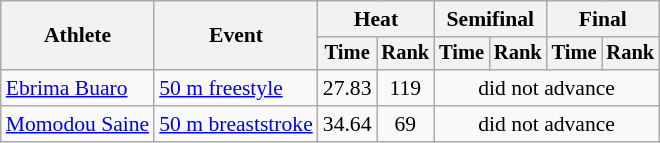<table class="wikitable" style="text-align:center; font-size:90%">
<tr>
<th rowspan="2">Athlete</th>
<th rowspan="2">Event</th>
<th colspan="2">Heat</th>
<th colspan="2">Semifinal</th>
<th colspan="2">Final</th>
</tr>
<tr style="font-size:95%">
<th>Time</th>
<th>Rank</th>
<th>Time</th>
<th>Rank</th>
<th>Time</th>
<th>Rank</th>
</tr>
<tr>
<td align=left><a href='#'>Ebrima Buaro</a></td>
<td align=left><a href='#'>50 m freestyle</a></td>
<td>27.83</td>
<td>119</td>
<td colspan=4>did not advance</td>
</tr>
<tr>
<td align=left><a href='#'>Momodou Saine</a></td>
<td align=left><a href='#'>50 m breaststroke</a></td>
<td>34.64</td>
<td>69</td>
<td colspan=4>did not advance</td>
</tr>
</table>
